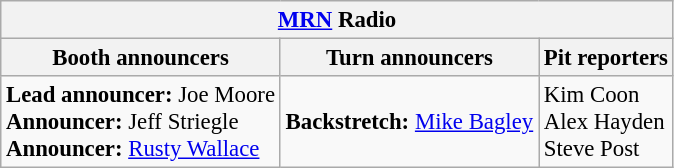<table class="wikitable" style="font-size: 95%;">
<tr>
<th colspan="3"><a href='#'>MRN</a> Radio</th>
</tr>
<tr>
<th>Booth announcers</th>
<th>Turn announcers</th>
<th>Pit reporters</th>
</tr>
<tr>
<td><strong>Lead announcer:</strong> Joe Moore<br><strong>Announcer:</strong> Jeff Striegle<br><strong>Announcer:</strong> <a href='#'>Rusty Wallace</a></td>
<td><strong>Backstretch:</strong> <a href='#'>Mike Bagley</a></td>
<td>Kim Coon<br>Alex Hayden<br>Steve Post</td>
</tr>
</table>
